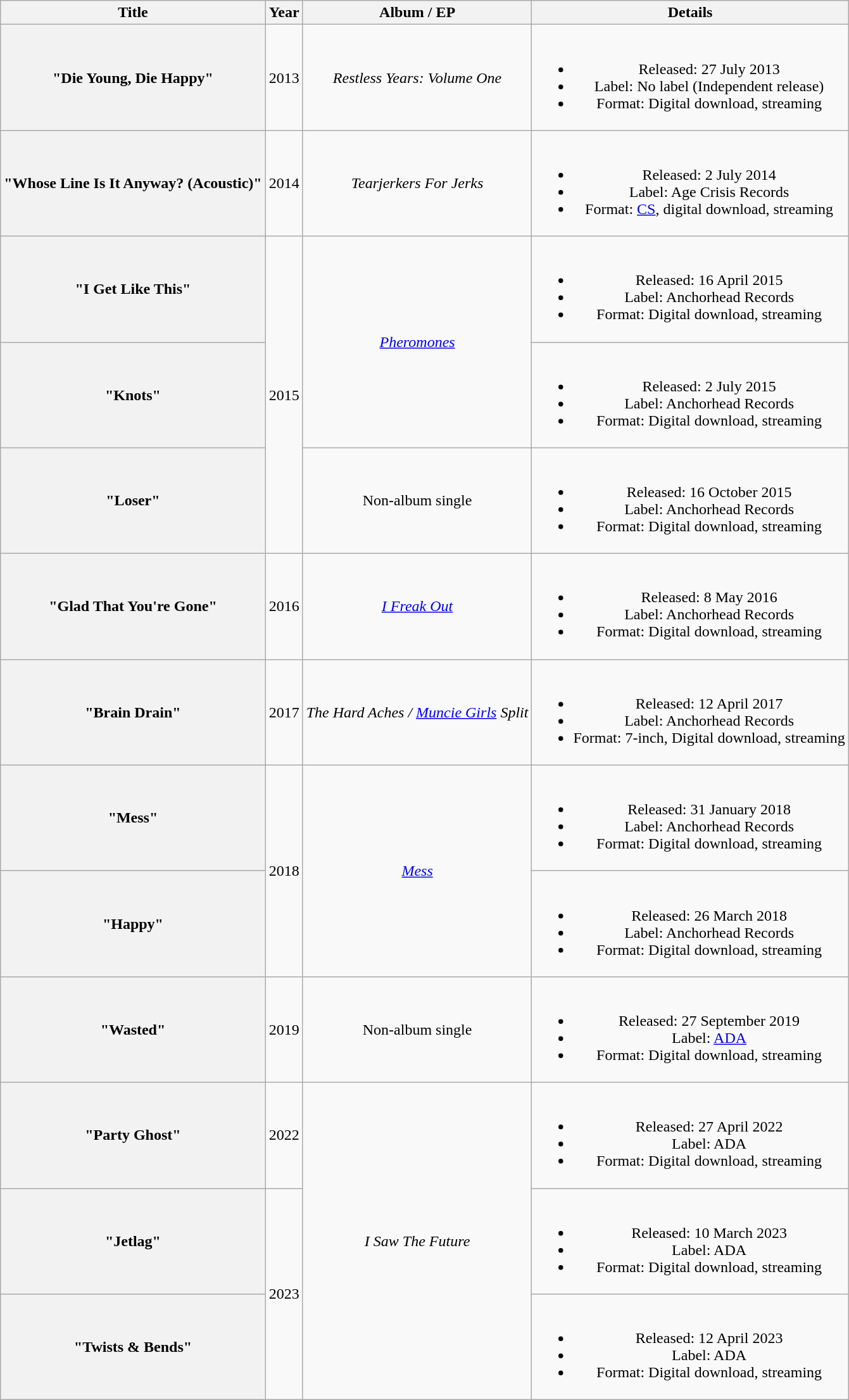<table class="wikitable plainrowheaders" style="text-align:center;">
<tr>
<th scope="col" rowspan="1">Title</th>
<th scope="col" rowspan="1">Year</th>
<th scope="col" rowspan="1">Album / EP</th>
<th scope="col" rowspan="1">Details</th>
</tr>
<tr>
<th scope="row">"Die Young, Die Happy"</th>
<td>2013</td>
<td><em>Restless Years: Volume One</em><br></td>
<td><br><ul><li>Released: 27 July 2013</li><li>Label: No label (Independent release)</li><li>Format: Digital download, streaming</li></ul></td>
</tr>
<tr>
<th scope="row">"Whose Line Is It Anyway? (Acoustic)"</th>
<td>2014</td>
<td><em>Tearjerkers For Jerks</em><br></td>
<td><br><ul><li>Released: 2 July 2014</li><li>Label: Age Crisis Records</li><li>Format: <a href='#'>CS</a>, digital download, streaming</li></ul></td>
</tr>
<tr>
<th scope="row">"I Get Like This"</th>
<td rowspan="3">2015</td>
<td rowspan="2"><a href='#'><em>Pheromones</em></a></td>
<td><br><ul><li>Released: 16 April 2015</li><li>Label: Anchorhead Records</li><li>Format: Digital download, streaming</li></ul></td>
</tr>
<tr>
<th scope="row">"Knots"</th>
<td><br><ul><li>Released: 2 July 2015</li><li>Label: Anchorhead Records</li><li>Format: Digital download, streaming</li></ul></td>
</tr>
<tr>
<th scope="row">"Loser"</th>
<td>Non-album single</td>
<td><br><ul><li>Released: 16 October 2015</li><li>Label: Anchorhead Records</li><li>Format: Digital download, streaming</li></ul></td>
</tr>
<tr>
<th scope="row">"Glad That You're Gone"</th>
<td>2016</td>
<td><a href='#'><em>I Freak Out</em></a></td>
<td><br><ul><li>Released: 8 May 2016</li><li>Label: Anchorhead Records</li><li>Format: Digital download, streaming</li></ul></td>
</tr>
<tr>
<th scope="row">"Brain Drain"</th>
<td>2017</td>
<td><em>The Hard Aches / <a href='#'>Muncie Girls</a> Split</em></td>
<td><br><ul><li>Released: 12 April 2017</li><li>Label: Anchorhead Records</li><li>Format: 7-inch, Digital download, streaming</li></ul></td>
</tr>
<tr>
<th scope="row">"Mess"</th>
<td rowspan="2">2018</td>
<td rowspan="2"><a href='#'><em>Mess</em></a></td>
<td><br><ul><li>Released: 31 January 2018</li><li>Label: Anchorhead Records</li><li>Format: Digital download, streaming</li></ul></td>
</tr>
<tr>
<th scope="row">"Happy"</th>
<td><br><ul><li>Released: 26 March 2018</li><li>Label: Anchorhead Records</li><li>Format: Digital download, streaming</li></ul></td>
</tr>
<tr>
<th scope="row">"Wasted"</th>
<td>2019</td>
<td>Non-album single</td>
<td><br><ul><li>Released: 27 September 2019</li><li>Label: <a href='#'>ADA</a></li><li>Format: Digital download, streaming</li></ul></td>
</tr>
<tr>
<th scope="row">"Party Ghost"</th>
<td>2022</td>
<td rowspan="3"><em>I Saw The Future</em></td>
<td><br><ul><li>Released: 27 April 2022</li><li>Label: ADA</li><li>Format: Digital download, streaming</li></ul></td>
</tr>
<tr>
<th scope="row">"Jetlag"</th>
<td rowspan="2">2023</td>
<td><br><ul><li>Released: 10 March 2023</li><li>Label: ADA</li><li>Format: Digital download, streaming</li></ul></td>
</tr>
<tr>
<th scope="row">"Twists & Bends"</th>
<td><br><ul><li>Released: 12 April 2023</li><li>Label: ADA</li><li>Format: Digital download, streaming</li></ul></td>
</tr>
</table>
